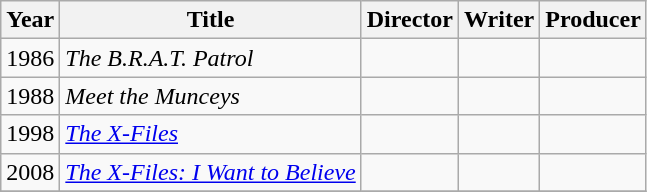<table class="wikitable">
<tr>
<th>Year</th>
<th>Title</th>
<th>Director</th>
<th>Writer</th>
<th>Producer</th>
</tr>
<tr>
<td>1986</td>
<td><em>The B.R.A.T. Patrol</em></td>
<td></td>
<td></td>
<td></td>
</tr>
<tr>
<td>1988</td>
<td><em>Meet the Munceys</em></td>
<td></td>
<td></td>
<td></td>
</tr>
<tr>
<td>1998</td>
<td><em><a href='#'>The X-Files</a></em></td>
<td></td>
<td></td>
<td></td>
</tr>
<tr>
<td>2008</td>
<td><em><a href='#'>The X-Files: I Want to Believe</a></em></td>
<td></td>
<td></td>
<td></td>
</tr>
<tr>
</tr>
</table>
